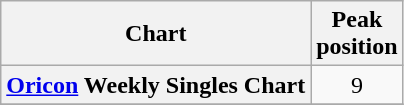<table class="wikitable plainrowheaders" style="text-align:center;">
<tr>
<th>Chart</th>
<th>Peak<br>position</th>
</tr>
<tr>
<th scope="row"><a href='#'>Oricon</a> Weekly Singles Chart</th>
<td style="text-align:center;">9</td>
</tr>
<tr>
</tr>
</table>
